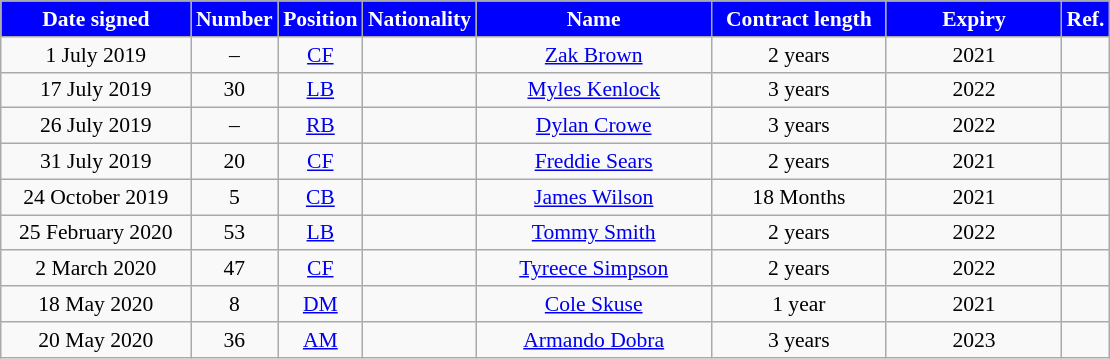<table class="wikitable"  style="text-align:center; font-size:90%; ">
<tr>
<th style="background:blue; color:white; width:120px;">Date signed</th>
<th style="background:blue; color:white; width:50px;">Number</th>
<th style="background:blue; color:white; width:50px;">Position</th>
<th style="background:blue; color:white; width:50px;">Nationality</th>
<th style="background:blue; color:white; width:150px;">Name</th>
<th style="background:blue; color:white; width:110px;">Contract length</th>
<th style="background:blue; color:white; width:110px;">Expiry</th>
<th style="background:blue; color:white; width:25px;">Ref.</th>
</tr>
<tr>
<td>1 July 2019</td>
<td>–</td>
<td><a href='#'>CF</a></td>
<td></td>
<td><a href='#'>Zak Brown</a></td>
<td>2 years</td>
<td>2021</td>
<td></td>
</tr>
<tr>
<td>17 July 2019</td>
<td>30</td>
<td><a href='#'>LB</a></td>
<td></td>
<td><a href='#'>Myles Kenlock</a></td>
<td>3 years</td>
<td>2022</td>
<td></td>
</tr>
<tr>
<td>26 July 2019</td>
<td>–</td>
<td><a href='#'>RB</a></td>
<td></td>
<td><a href='#'>Dylan Crowe</a></td>
<td>3 years</td>
<td>2022</td>
<td></td>
</tr>
<tr>
<td>31 July 2019</td>
<td>20</td>
<td><a href='#'>CF</a></td>
<td></td>
<td><a href='#'>Freddie Sears</a></td>
<td>2 years</td>
<td>2021</td>
<td></td>
</tr>
<tr>
<td>24 October 2019</td>
<td>5</td>
<td><a href='#'>CB</a></td>
<td></td>
<td><a href='#'>James Wilson</a></td>
<td>18 Months</td>
<td>2021</td>
<td></td>
</tr>
<tr>
<td>25 February 2020</td>
<td>53</td>
<td><a href='#'>LB</a></td>
<td></td>
<td><a href='#'>Tommy Smith</a></td>
<td>2 years</td>
<td>2022</td>
<td></td>
</tr>
<tr>
<td>2 March 2020</td>
<td>47</td>
<td><a href='#'>CF</a></td>
<td></td>
<td><a href='#'>Tyreece Simpson</a></td>
<td>2 years</td>
<td>2022</td>
<td></td>
</tr>
<tr>
<td>18 May 2020</td>
<td>8</td>
<td><a href='#'>DM</a></td>
<td></td>
<td><a href='#'>Cole Skuse</a></td>
<td>1 year</td>
<td>2021</td>
<td></td>
</tr>
<tr>
<td>20 May 2020</td>
<td>36</td>
<td><a href='#'>AM</a></td>
<td></td>
<td><a href='#'>Armando Dobra</a></td>
<td>3 years</td>
<td>2023</td>
<td></td>
</tr>
</table>
